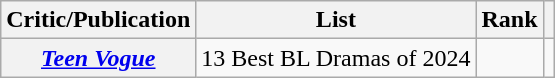<table class="wikitable sortable plainrowheaders">
<tr>
<th scope="col">Critic/Publication</th>
<th scope="col">List</th>
<th scope="col">Rank</th>
<th scope="col" class="unsortable"></th>
</tr>
<tr>
<th scope="row"><em><a href='#'>Teen Vogue</a></em></th>
<td>13 Best BL Dramas of 2024</td>
<td></td>
<td align="center"></td>
</tr>
</table>
